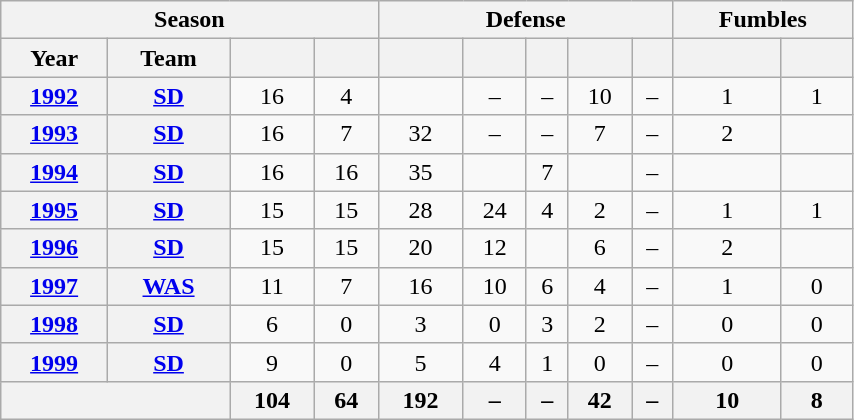<table class= "wikitable sortable" float="left" border="1" style="text-align:center; width:45%;">
<tr>
<th colspan=4>Season</th>
<th colspan=5>Defense</th>
<th colspan=2>Fumbles</th>
</tr>
<tr>
<th>Year</th>
<th>Team</th>
<th></th>
<th></th>
<th></th>
<th></th>
<th></th>
<th></th>
<th></th>
<th></th>
<th></th>
</tr>
<tr>
<th><a href='#'>1992</a></th>
<th><a href='#'>SD</a></th>
<td>16</td>
<td>4</td>
<td></td>
<td>–</td>
<td>–</td>
<td>10</td>
<td>–</td>
<td>1</td>
<td>1</td>
</tr>
<tr>
<th><a href='#'>1993</a></th>
<th><a href='#'>SD</a></th>
<td>16</td>
<td>7</td>
<td>32</td>
<td>–</td>
<td>–</td>
<td>7</td>
<td>–</td>
<td>2</td>
<td></td>
</tr>
<tr>
<th><a href='#'>1994</a></th>
<th><a href='#'>SD</a></th>
<td>16</td>
<td>16</td>
<td>35</td>
<td></td>
<td>7</td>
<td></td>
<td>–</td>
<td></td>
<td></td>
</tr>
<tr>
<th><a href='#'>1995</a></th>
<th><a href='#'>SD</a></th>
<td>15</td>
<td>15</td>
<td>28</td>
<td>24</td>
<td>4</td>
<td>2</td>
<td>–</td>
<td>1</td>
<td>1</td>
</tr>
<tr>
<th><a href='#'>1996</a></th>
<th><a href='#'>SD</a></th>
<td>15</td>
<td>15</td>
<td>20</td>
<td>12</td>
<td></td>
<td>6</td>
<td>–</td>
<td>2</td>
<td></td>
</tr>
<tr>
<th><a href='#'>1997</a></th>
<th><a href='#'>WAS</a></th>
<td>11</td>
<td>7</td>
<td>16</td>
<td>10</td>
<td>6</td>
<td>4</td>
<td>–</td>
<td>1</td>
<td>0</td>
</tr>
<tr>
<th><a href='#'>1998</a></th>
<th><a href='#'>SD</a></th>
<td>6</td>
<td>0</td>
<td>3</td>
<td>0</td>
<td>3</td>
<td>2</td>
<td>–</td>
<td>0</td>
<td>0</td>
</tr>
<tr>
<th><a href='#'>1999</a></th>
<th><a href='#'>SD</a></th>
<td>9</td>
<td>0</td>
<td>5</td>
<td>4</td>
<td>1</td>
<td>0</td>
<td>–</td>
<td>0</td>
<td>0</td>
</tr>
<tr>
<th colspan="2"></th>
<th>104</th>
<th>64</th>
<th>192</th>
<th>–</th>
<th>–</th>
<th>42</th>
<th>–</th>
<th>10</th>
<th>8</th>
</tr>
</table>
